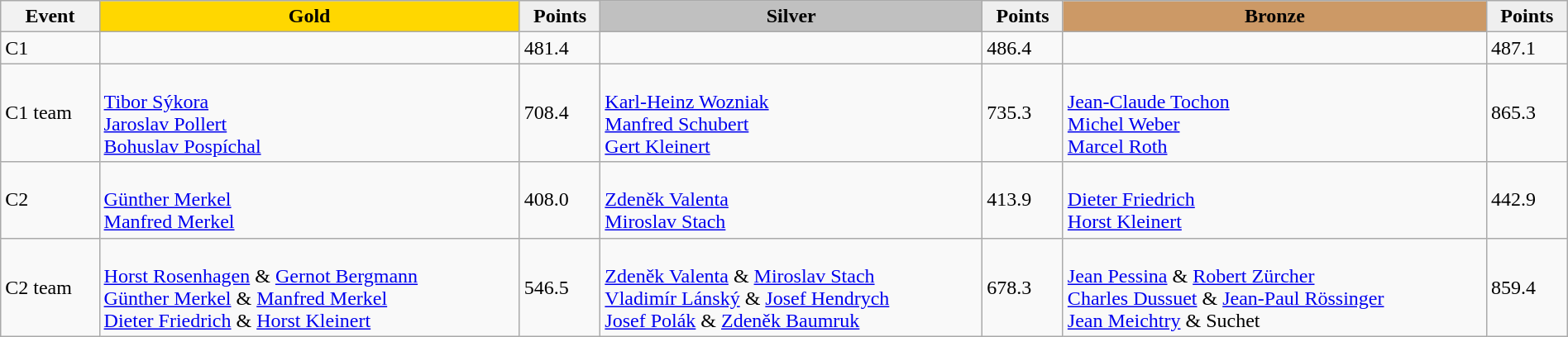<table class="wikitable" width=100%>
<tr>
<th>Event</th>
<td align=center bgcolor="gold"><strong>Gold</strong></td>
<td align=center bgcolor="EFEFEF"><strong>Points</strong></td>
<td align=center bgcolor="silver"><strong>Silver</strong></td>
<td align=center bgcolor="EFEFEF"><strong>Points</strong></td>
<td align=center bgcolor="CC9966"><strong>Bronze</strong></td>
<td align=center bgcolor="EFEFEF"><strong>Points</strong></td>
</tr>
<tr>
<td>C1</td>
<td></td>
<td>481.4</td>
<td></td>
<td>486.4</td>
<td></td>
<td>487.1</td>
</tr>
<tr>
<td>C1 team</td>
<td><br><a href='#'>Tibor Sýkora</a><br><a href='#'>Jaroslav Pollert</a><br><a href='#'>Bohuslav Pospíchal</a></td>
<td>708.4</td>
<td><br><a href='#'>Karl-Heinz Wozniak</a><br><a href='#'>Manfred Schubert</a><br><a href='#'>Gert Kleinert</a></td>
<td>735.3</td>
<td><br><a href='#'>Jean-Claude Tochon</a><br><a href='#'>Michel Weber</a><br><a href='#'>Marcel Roth</a></td>
<td>865.3</td>
</tr>
<tr>
<td>C2</td>
<td><br><a href='#'>Günther Merkel</a><br><a href='#'>Manfred Merkel</a></td>
<td>408.0</td>
<td><br><a href='#'>Zdeněk Valenta</a><br><a href='#'>Miroslav Stach</a></td>
<td>413.9</td>
<td><br><a href='#'>Dieter Friedrich</a><br><a href='#'>Horst Kleinert</a></td>
<td>442.9</td>
</tr>
<tr>
<td>C2 team</td>
<td><br><a href='#'>Horst Rosenhagen</a> & <a href='#'>Gernot Bergmann</a><br><a href='#'>Günther Merkel</a> & <a href='#'>Manfred Merkel</a><br><a href='#'>Dieter Friedrich</a> & <a href='#'>Horst Kleinert</a></td>
<td>546.5</td>
<td><br><a href='#'>Zdeněk Valenta</a> & <a href='#'>Miroslav Stach</a><br><a href='#'>Vladimír Lánský</a> & <a href='#'>Josef Hendrych</a><br><a href='#'>Josef Polák</a> & <a href='#'>Zdeněk Baumruk</a></td>
<td>678.3</td>
<td><br><a href='#'>Jean Pessina</a> & <a href='#'>Robert Zürcher</a><br><a href='#'>Charles Dussuet</a> & <a href='#'>Jean-Paul Rössinger</a><br><a href='#'>Jean Meichtry</a> & Suchet</td>
<td>859.4</td>
</tr>
</table>
